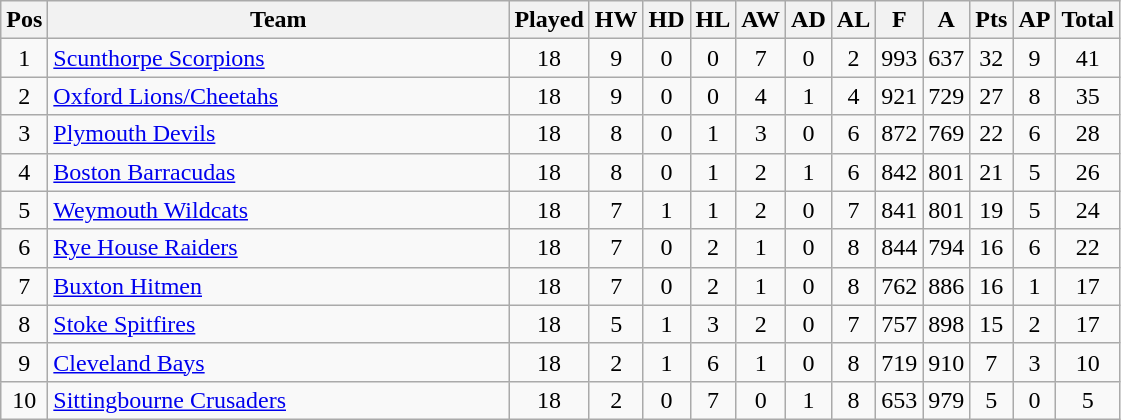<table class="wikitable" style="font-size: 100%">
<tr>
<th width=20>Pos</th>
<th width=300>Team</th>
<th width=20>Played</th>
<th width=20>HW</th>
<th width=20>HD</th>
<th width=20>HL</th>
<th width=20>AW</th>
<th width=20>AD</th>
<th width=20>AL</th>
<th width=20>F</th>
<th width=20>A</th>
<th width=20>Pts</th>
<th width=20>AP</th>
<th width=20>Total</th>
</tr>
<tr align=center>
<td>1</td>
<td align="left"><a href='#'>Scunthorpe Scorpions</a></td>
<td>18</td>
<td>9</td>
<td>0</td>
<td>0</td>
<td>7</td>
<td>0</td>
<td>2</td>
<td>993</td>
<td>637</td>
<td>32</td>
<td>9</td>
<td>41</td>
</tr>
<tr align=center>
<td>2</td>
<td align="left"><a href='#'>Oxford Lions/Cheetahs</a></td>
<td>18</td>
<td>9</td>
<td>0</td>
<td>0</td>
<td>4</td>
<td>1</td>
<td>4</td>
<td>921</td>
<td>729</td>
<td>27</td>
<td>8</td>
<td>35</td>
</tr>
<tr align=center>
<td>3</td>
<td align="left"><a href='#'>Plymouth Devils</a></td>
<td>18</td>
<td>8</td>
<td>0</td>
<td>1</td>
<td>3</td>
<td>0</td>
<td>6</td>
<td>872</td>
<td>769</td>
<td>22</td>
<td>6</td>
<td>28</td>
</tr>
<tr align=center>
<td>4</td>
<td align="left"><a href='#'>Boston Barracudas</a></td>
<td>18</td>
<td>8</td>
<td>0</td>
<td>1</td>
<td>2</td>
<td>1</td>
<td>6</td>
<td>842</td>
<td>801</td>
<td>21</td>
<td>5</td>
<td>26</td>
</tr>
<tr align=center>
<td>5</td>
<td align="left"><a href='#'>Weymouth Wildcats</a></td>
<td>18</td>
<td>7</td>
<td>1</td>
<td>1</td>
<td>2</td>
<td>0</td>
<td>7</td>
<td>841</td>
<td>801</td>
<td>19</td>
<td>5</td>
<td>24</td>
</tr>
<tr align=center>
<td>6</td>
<td align="left"><a href='#'>Rye House Raiders</a></td>
<td>18</td>
<td>7</td>
<td>0</td>
<td>2</td>
<td>1</td>
<td>0</td>
<td>8</td>
<td>844</td>
<td>794</td>
<td>16</td>
<td>6</td>
<td>22</td>
</tr>
<tr align=center>
<td>7</td>
<td align="left"><a href='#'>Buxton Hitmen</a></td>
<td>18</td>
<td>7</td>
<td>0</td>
<td>2</td>
<td>1</td>
<td>0</td>
<td>8</td>
<td>762</td>
<td>886</td>
<td>16</td>
<td>1</td>
<td>17</td>
</tr>
<tr align=center>
<td>8</td>
<td align="left"><a href='#'>Stoke Spitfires</a></td>
<td>18</td>
<td>5</td>
<td>1</td>
<td>3</td>
<td>2</td>
<td>0</td>
<td>7</td>
<td>757</td>
<td>898</td>
<td>15</td>
<td>2</td>
<td>17</td>
</tr>
<tr align=center>
<td>9</td>
<td align="left"><a href='#'>Cleveland Bays</a></td>
<td>18</td>
<td>2</td>
<td>1</td>
<td>6</td>
<td>1</td>
<td>0</td>
<td>8</td>
<td>719</td>
<td>910</td>
<td>7</td>
<td>3</td>
<td>10</td>
</tr>
<tr align=center>
<td>10</td>
<td align="left"><a href='#'>Sittingbourne Crusaders</a></td>
<td>18</td>
<td>2</td>
<td>0</td>
<td>7</td>
<td>0</td>
<td>1</td>
<td>8</td>
<td>653</td>
<td>979</td>
<td>5</td>
<td>0</td>
<td>5</td>
</tr>
</table>
